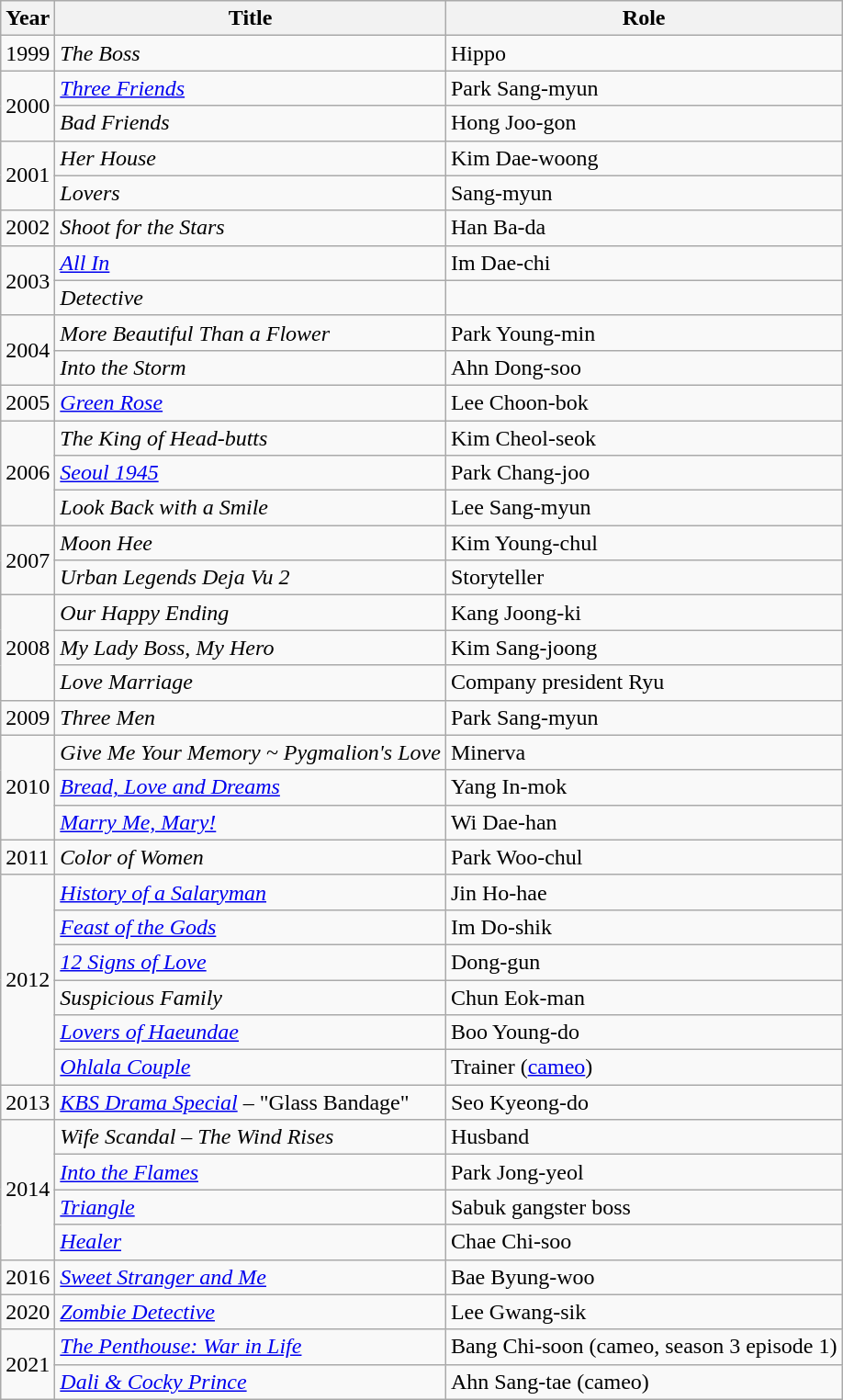<table class="wikitable">
<tr>
<th>Year</th>
<th>Title</th>
<th>Role</th>
</tr>
<tr>
<td>1999</td>
<td><em>The Boss</em></td>
<td>Hippo</td>
</tr>
<tr>
<td rowspan=2>2000</td>
<td><em><a href='#'>Three Friends</a></em></td>
<td>Park Sang-myun</td>
</tr>
<tr>
<td><em>Bad Friends</em></td>
<td>Hong Joo-gon</td>
</tr>
<tr>
<td rowspan=2>2001</td>
<td><em>Her House</em></td>
<td>Kim Dae-woong</td>
</tr>
<tr>
<td><em>Lovers</em></td>
<td>Sang-myun</td>
</tr>
<tr>
<td>2002</td>
<td><em>Shoot for the Stars</em></td>
<td>Han Ba-da</td>
</tr>
<tr>
<td rowspan=2>2003</td>
<td><em><a href='#'>All In</a></em></td>
<td>Im Dae-chi</td>
</tr>
<tr>
<td><em>Detective</em></td>
<td></td>
</tr>
<tr>
<td rowspan=2>2004</td>
<td><em>More Beautiful Than a Flower</em></td>
<td>Park Young-min</td>
</tr>
<tr>
<td><em>Into the Storm</em></td>
<td>Ahn Dong-soo</td>
</tr>
<tr>
<td>2005</td>
<td><em><a href='#'>Green Rose</a></em></td>
<td>Lee Choon-bok</td>
</tr>
<tr>
<td rowspan=3>2006</td>
<td><em>The King of Head-butts</em></td>
<td>Kim Cheol-seok</td>
</tr>
<tr>
<td><em><a href='#'>Seoul 1945</a></em></td>
<td>Park Chang-joo</td>
</tr>
<tr>
<td><em>Look Back with a Smile</em></td>
<td>Lee Sang-myun</td>
</tr>
<tr>
<td rowspan=2>2007</td>
<td><em>Moon Hee</em></td>
<td>Kim Young-chul</td>
</tr>
<tr>
<td><em>Urban Legends Deja Vu 2</em></td>
<td>Storyteller</td>
</tr>
<tr>
<td rowspan=3>2008</td>
<td><em>Our Happy Ending</em></td>
<td>Kang Joong-ki</td>
</tr>
<tr>
<td><em>My Lady Boss, My Hero</em></td>
<td>Kim Sang-joong</td>
</tr>
<tr>
<td><em>Love Marriage</em></td>
<td>Company president Ryu</td>
</tr>
<tr>
<td>2009</td>
<td><em>Three Men</em></td>
<td>Park Sang-myun</td>
</tr>
<tr>
<td rowspan=3>2010</td>
<td><em>Give Me Your Memory ~ Pygmalion's Love</em></td>
<td>Minerva</td>
</tr>
<tr>
<td><em><a href='#'>Bread, Love and Dreams</a></em></td>
<td>Yang In-mok</td>
</tr>
<tr>
<td><em><a href='#'>Marry Me, Mary!</a></em></td>
<td>Wi Dae-han</td>
</tr>
<tr>
<td>2011</td>
<td><em>Color of Women</em></td>
<td>Park Woo-chul</td>
</tr>
<tr>
<td rowspan=6>2012</td>
<td><em><a href='#'>History of a Salaryman</a></em></td>
<td>Jin Ho-hae</td>
</tr>
<tr>
<td><em><a href='#'>Feast of the Gods</a></em></td>
<td>Im Do-shik</td>
</tr>
<tr>
<td><em><a href='#'>12 Signs of Love</a></em></td>
<td>Dong-gun</td>
</tr>
<tr>
<td><em>Suspicious Family</em></td>
<td>Chun Eok-man</td>
</tr>
<tr>
<td><em><a href='#'>Lovers of Haeundae</a></em></td>
<td>Boo Young-do</td>
</tr>
<tr>
<td><em><a href='#'>Ohlala Couple</a></em></td>
<td>Trainer (<a href='#'>cameo</a>)</td>
</tr>
<tr>
<td>2013</td>
<td><em><a href='#'>KBS Drama Special</a></em> – "Glass Bandage"</td>
<td>Seo Kyeong-do</td>
</tr>
<tr>
<td rowspan=4>2014</td>
<td><em>Wife Scandal – The Wind Rises</em></td>
<td>Husband</td>
</tr>
<tr>
<td><em><a href='#'>Into the Flames</a></em></td>
<td>Park Jong-yeol</td>
</tr>
<tr>
<td><em><a href='#'>Triangle</a></em></td>
<td>Sabuk gangster boss</td>
</tr>
<tr>
<td><em><a href='#'>Healer</a></em></td>
<td>Chae Chi-soo</td>
</tr>
<tr>
<td rowspan=1>2016</td>
<td><em><a href='#'>Sweet Stranger and Me</a></em></td>
<td>Bae Byung-woo</td>
</tr>
<tr>
<td rowspan=1>2020</td>
<td><em><a href='#'>Zombie Detective</a></em></td>
<td>Lee Gwang-sik</td>
</tr>
<tr>
<td rowspan=2>2021</td>
<td><em><a href='#'>The Penthouse: War in Life</a></em></td>
<td>Bang Chi-soon (cameo, season 3 episode 1)</td>
</tr>
<tr>
<td><em><a href='#'>Dali & Cocky Prince</a></em></td>
<td>Ahn Sang-tae (cameo)  </td>
</tr>
</table>
